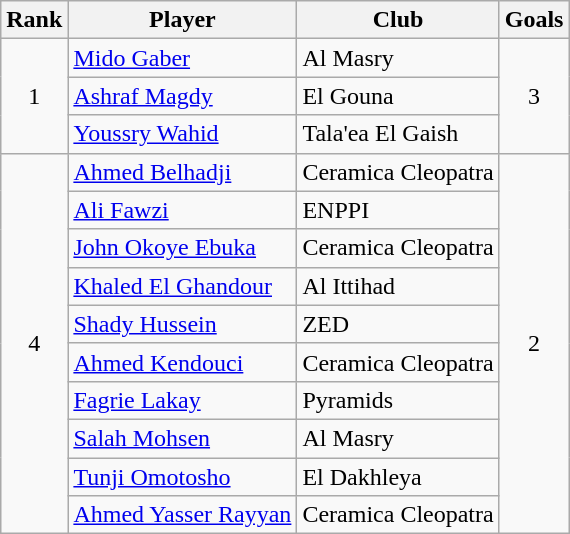<table class="wikitable" style="text-align:center">
<tr>
<th>Rank</th>
<th>Player</th>
<th>Club</th>
<th>Goals</th>
</tr>
<tr>
<td rowspan=3>1</td>
<td align=left> <a href='#'>Mido Gaber</a></td>
<td align=left>Al Masry</td>
<td rowspan=3>3</td>
</tr>
<tr>
<td align=left> <a href='#'>Ashraf Magdy</a></td>
<td align=left>El Gouna</td>
</tr>
<tr>
<td align=left> <a href='#'>Youssry Wahid</a></td>
<td align=left>Tala'ea El Gaish</td>
</tr>
<tr>
<td rowspan=10>4</td>
<td align=left> <a href='#'>Ahmed Belhadji</a></td>
<td align=left>Ceramica Cleopatra</td>
<td rowspan=10>2</td>
</tr>
<tr>
<td align=left> <a href='#'>Ali Fawzi</a></td>
<td align=left>ENPPI</td>
</tr>
<tr>
<td align=left> <a href='#'>John Okoye Ebuka</a></td>
<td align=left>Ceramica Cleopatra</td>
</tr>
<tr>
<td align=left> <a href='#'>Khaled El Ghandour</a></td>
<td align=left>Al Ittihad</td>
</tr>
<tr>
<td align=left> <a href='#'>Shady Hussein</a></td>
<td align=left>ZED</td>
</tr>
<tr>
<td align=left> <a href='#'>Ahmed Kendouci</a></td>
<td align=left>Ceramica Cleopatra</td>
</tr>
<tr>
<td align=left> <a href='#'>Fagrie Lakay</a></td>
<td align=left>Pyramids</td>
</tr>
<tr>
<td align=left> <a href='#'>Salah Mohsen</a></td>
<td align=left>Al Masry</td>
</tr>
<tr>
<td align=left> <a href='#'>Tunji Omotosho</a></td>
<td align=left>El Dakhleya</td>
</tr>
<tr>
<td align=left> <a href='#'>Ahmed Yasser Rayyan</a></td>
<td align=left>Ceramica Cleopatra</td>
</tr>
</table>
